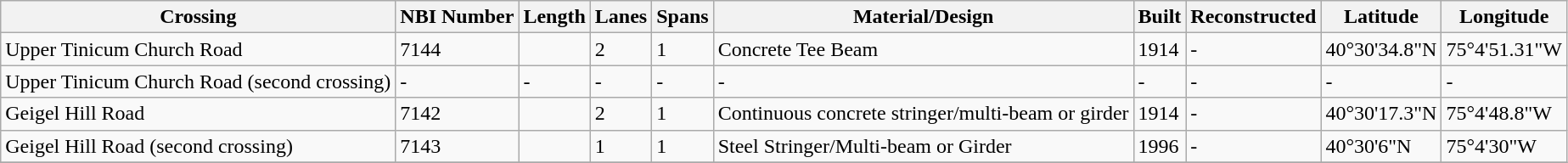<table class="wikitable">
<tr>
<th>Crossing</th>
<th>NBI Number</th>
<th>Length</th>
<th>Lanes</th>
<th>Spans</th>
<th>Material/Design</th>
<th>Built</th>
<th>Reconstructed</th>
<th>Latitude</th>
<th>Longitude</th>
</tr>
<tr>
<td>Upper Tinicum Church Road</td>
<td>7144</td>
<td></td>
<td>2</td>
<td>1</td>
<td>Concrete Tee Beam</td>
<td>1914</td>
<td>-</td>
<td>40°30'34.8"N</td>
<td>75°4'51.31"W</td>
</tr>
<tr>
<td>Upper Tinicum Church Road (second crossing)</td>
<td>-</td>
<td>-</td>
<td>-</td>
<td>-</td>
<td>-</td>
<td>-</td>
<td>-</td>
<td>-</td>
<td>-</td>
</tr>
<tr>
<td>Geigel Hill Road</td>
<td>7142</td>
<td></td>
<td>2</td>
<td>1</td>
<td>Continuous concrete stringer/multi-beam or girder</td>
<td>1914</td>
<td>-</td>
<td>40°30'17.3"N</td>
<td>75°4'48.8"W</td>
</tr>
<tr>
<td>Geigel Hill Road (second crossing)</td>
<td>7143</td>
<td></td>
<td>1</td>
<td>1</td>
<td>Steel Stringer/Multi-beam or Girder</td>
<td>1996</td>
<td>-</td>
<td>40°30'6"N</td>
<td>75°4'30"W</td>
</tr>
<tr>
</tr>
</table>
